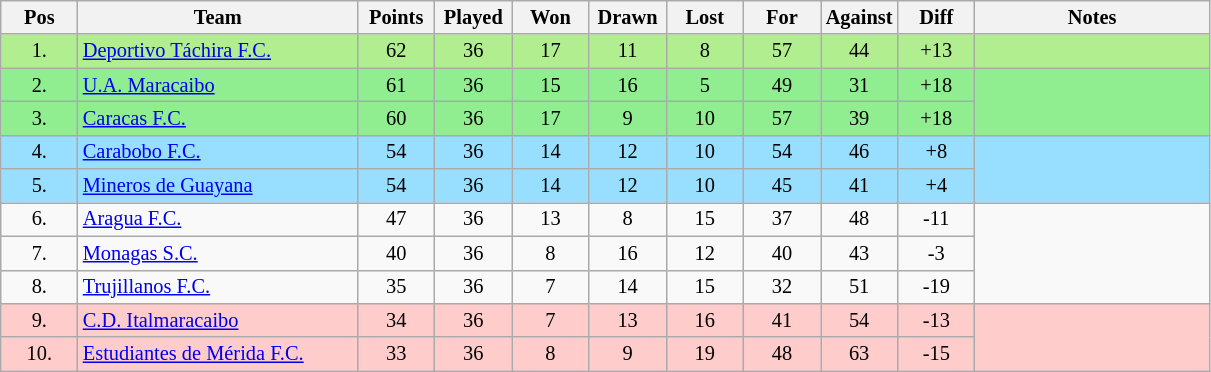<table class="wikitable" style="font-size:85%; text-align:center;">
<tr>
<th width="45">Pos</th>
<th width="180">Team</th>
<th width="45">Points</th>
<th width="45">Played</th>
<th width="45">Won</th>
<th width="45">Drawn</th>
<th width="45">Lost</th>
<th width="45">For</th>
<th width="45">Against</th>
<th width="45">Diff</th>
<th width="150">Notes</th>
</tr>
<tr style="background: #B0EE90;">
<td>1.</td>
<td align=left><a href='#'>Deportivo Táchira F.C.</a></td>
<td>62</td>
<td>36</td>
<td>17</td>
<td>11</td>
<td>8</td>
<td>57</td>
<td>44</td>
<td>+13</td>
<td></td>
</tr>
<tr style="background: #90EE90;">
<td>2.</td>
<td align=left><a href='#'>U.A. Maracaibo</a></td>
<td>61</td>
<td>36</td>
<td>15</td>
<td>16</td>
<td>5</td>
<td>49</td>
<td>31</td>
<td>+18</td>
<td rowspan="2"></td>
</tr>
<tr style="background: #90EE90;">
<td>3.</td>
<td align=left><a href='#'>Caracas F.C.</a></td>
<td>60</td>
<td>36</td>
<td>17</td>
<td>9</td>
<td>10</td>
<td>57</td>
<td>39</td>
<td>+18</td>
</tr>
<tr style="background: #97DEFF;">
<td>4.</td>
<td align=left><a href='#'>Carabobo F.C.</a></td>
<td>54</td>
<td>36</td>
<td>14</td>
<td>12</td>
<td>10</td>
<td>54</td>
<td>46</td>
<td>+8</td>
<td rowspan="2"></td>
</tr>
<tr style="background:#97DEFF;">
<td>5.</td>
<td align=left><a href='#'>Mineros de Guayana</a></td>
<td>54</td>
<td>36</td>
<td>14</td>
<td>12</td>
<td>10</td>
<td>45</td>
<td>41</td>
<td>+4</td>
</tr>
<tr>
<td>6.</td>
<td align=left><a href='#'>Aragua F.C.</a></td>
<td>47</td>
<td>36</td>
<td>13</td>
<td>8</td>
<td>15</td>
<td>37</td>
<td>48</td>
<td>-11</td>
</tr>
<tr>
<td>7.</td>
<td align=left><a href='#'>Monagas S.C.</a></td>
<td>40</td>
<td>36</td>
<td>8</td>
<td>16</td>
<td>12</td>
<td>40</td>
<td>43</td>
<td>-3</td>
</tr>
<tr>
<td>8.</td>
<td align=left><a href='#'>Trujillanos F.C.</a></td>
<td>35</td>
<td>36</td>
<td>7</td>
<td>14</td>
<td>15</td>
<td>32</td>
<td>51</td>
<td>-19</td>
</tr>
<tr style="background: #FFCCCC;">
<td>9.</td>
<td align=left><a href='#'>C.D. Italmaracaibo</a></td>
<td>34</td>
<td>36</td>
<td>7</td>
<td>13</td>
<td>16</td>
<td>41</td>
<td>54</td>
<td>-13</td>
<td rowspan="2"></td>
</tr>
<tr style="background: #FFCCCC;">
<td>10.</td>
<td align=left><a href='#'>Estudiantes de Mérida F.C.</a></td>
<td>33</td>
<td>36</td>
<td>8</td>
<td>9</td>
<td>19</td>
<td>48</td>
<td>63</td>
<td>-15</td>
</tr>
</table>
